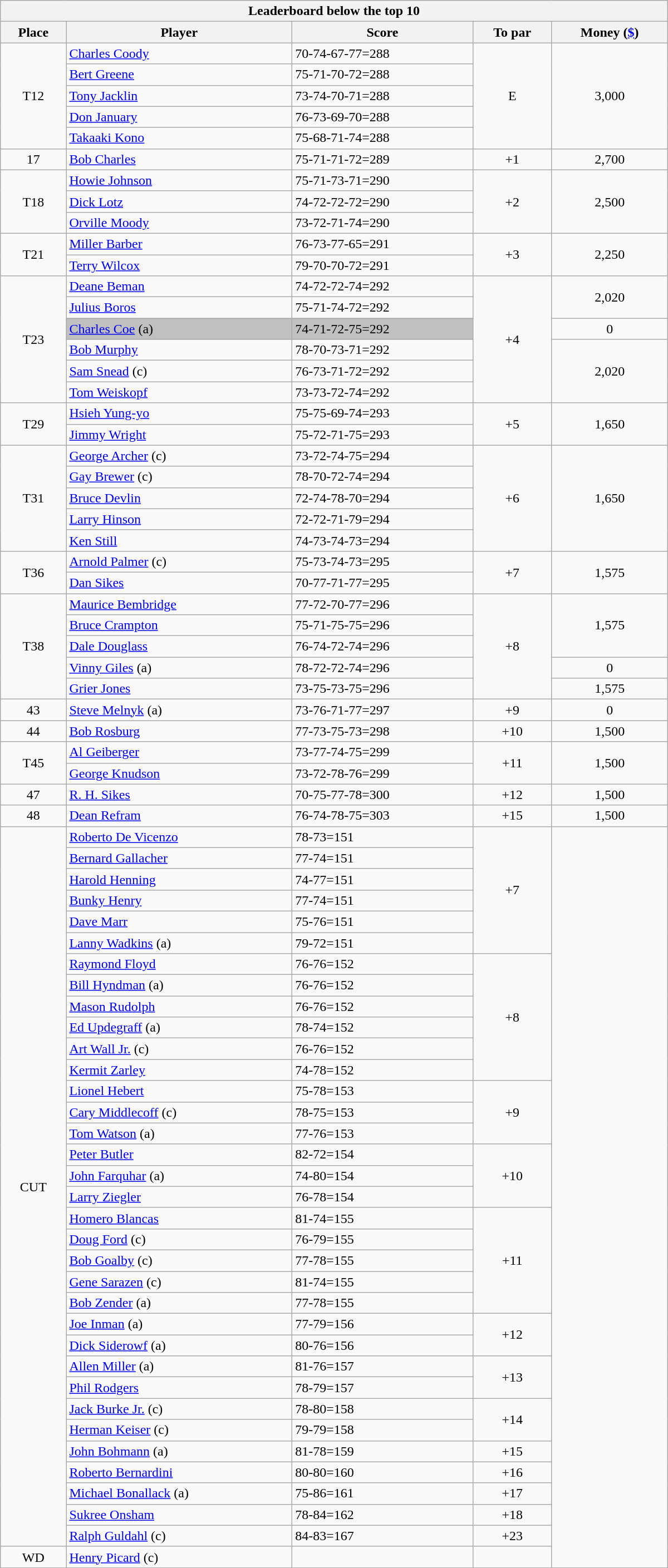<table class="collapsible collapsed wikitable" style="width:50em; margin-top:-1px">
<tr>
<th scope="col" colspan="6">Leaderboard below the top 10</th>
</tr>
<tr>
<th>Place</th>
<th>Player</th>
<th>Score</th>
<th>To par</th>
<th>Money (<a href='#'>$</a>)</th>
</tr>
<tr>
<td rowspan=5 align=center>T12</td>
<td> <a href='#'>Charles Coody</a></td>
<td>70-74-67-77=288</td>
<td rowspan=5 align=center>E</td>
<td rowspan=5 align=center>3,000</td>
</tr>
<tr>
<td> <a href='#'>Bert Greene</a></td>
<td>75-71-70-72=288</td>
</tr>
<tr>
<td> <a href='#'>Tony Jacklin</a></td>
<td>73-74-70-71=288</td>
</tr>
<tr>
<td> <a href='#'>Don January</a></td>
<td>76-73-69-70=288</td>
</tr>
<tr>
<td> <a href='#'>Takaaki Kono</a></td>
<td>75-68-71-74=288</td>
</tr>
<tr>
<td align=center>17</td>
<td> <a href='#'>Bob Charles</a></td>
<td>75-71-71-72=289</td>
<td align=center>+1</td>
<td align=center>2,700</td>
</tr>
<tr>
<td rowspan=3 align=center>T18</td>
<td> <a href='#'>Howie Johnson</a></td>
<td>75-71-73-71=290</td>
<td rowspan=3 align=center>+2</td>
<td rowspan=3 align=center>2,500</td>
</tr>
<tr>
<td> <a href='#'>Dick Lotz</a></td>
<td>74-72-72-72=290</td>
</tr>
<tr>
<td> <a href='#'>Orville Moody</a></td>
<td>73-72-71-74=290</td>
</tr>
<tr>
<td rowspan=2 align=center>T21</td>
<td> <a href='#'>Miller Barber</a></td>
<td>76-73-77-65=291</td>
<td rowspan=2 align=center>+3</td>
<td rowspan=2 align=center>2,250</td>
</tr>
<tr>
<td> <a href='#'>Terry Wilcox</a></td>
<td>79-70-70-72=291</td>
</tr>
<tr>
<td rowspan=6 align=center>T23</td>
<td> <a href='#'>Deane Beman</a></td>
<td>74-72-72-74=292</td>
<td rowspan=6 align=center>+4</td>
<td rowspan=2 align=center>2,020</td>
</tr>
<tr>
<td> <a href='#'>Julius Boros</a></td>
<td>75-71-74-72=292</td>
</tr>
<tr>
<td style="background:silver"> <a href='#'>Charles Coe</a> (a)</td>
<td style="background:silver">74-71-72-75=292</td>
<td align=center>0</td>
</tr>
<tr>
<td> <a href='#'>Bob Murphy</a></td>
<td>78-70-73-71=292</td>
<td rowspan=3 align=center>2,020</td>
</tr>
<tr>
<td> <a href='#'>Sam Snead</a> (c)</td>
<td>76-73-71-72=292</td>
</tr>
<tr>
<td> <a href='#'>Tom Weiskopf</a></td>
<td>73-73-72-74=292</td>
</tr>
<tr>
<td rowspan=2 align=center>T29</td>
<td> <a href='#'>Hsieh Yung-yo</a></td>
<td>75-75-69-74=293</td>
<td rowspan=2 align=center>+5</td>
<td rowspan=2 align=center>1,650</td>
</tr>
<tr>
<td> <a href='#'>Jimmy Wright</a></td>
<td>75-72-71-75=293</td>
</tr>
<tr>
<td rowspan=5 align=center>T31</td>
<td> <a href='#'>George Archer</a> (c)</td>
<td>73-72-74-75=294</td>
<td rowspan=5 align=center>+6</td>
<td rowspan=5 align=center>1,650</td>
</tr>
<tr>
<td> <a href='#'>Gay Brewer</a> (c)</td>
<td>78-70-72-74=294</td>
</tr>
<tr>
<td> <a href='#'>Bruce Devlin</a></td>
<td>72-74-78-70=294</td>
</tr>
<tr>
<td> <a href='#'>Larry Hinson</a></td>
<td>72-72-71-79=294</td>
</tr>
<tr>
<td> <a href='#'>Ken Still</a></td>
<td>74-73-74-73=294</td>
</tr>
<tr>
<td rowspan=2 align=center>T36</td>
<td> <a href='#'>Arnold Palmer</a> (c)</td>
<td>75-73-74-73=295</td>
<td rowspan=2 align=center>+7</td>
<td rowspan=2 align=center>1,575</td>
</tr>
<tr>
<td> <a href='#'>Dan Sikes</a></td>
<td>70-77-71-77=295</td>
</tr>
<tr>
<td rowspan=5 align=center>T38</td>
<td> <a href='#'>Maurice Bembridge</a></td>
<td>77-72-70-77=296</td>
<td rowspan=5 align=center>+8</td>
<td rowspan=3 align=center>1,575</td>
</tr>
<tr>
<td> <a href='#'>Bruce Crampton</a></td>
<td>75-71-75-75=296</td>
</tr>
<tr>
<td> <a href='#'>Dale Douglass</a></td>
<td>76-74-72-74=296</td>
</tr>
<tr>
<td> <a href='#'>Vinny Giles</a> (a)</td>
<td>78-72-72-74=296</td>
<td align=center>0</td>
</tr>
<tr>
<td> <a href='#'>Grier Jones</a></td>
<td>73-75-73-75=296</td>
<td align=center>1,575</td>
</tr>
<tr>
<td align=center>43</td>
<td> <a href='#'>Steve Melnyk</a> (a)</td>
<td>73-76-71-77=297</td>
<td align=center>+9</td>
<td align=center>0</td>
</tr>
<tr>
<td align=center>44</td>
<td> <a href='#'>Bob Rosburg</a></td>
<td>77-73-75-73=298</td>
<td align=center>+10</td>
<td align=center>1,500</td>
</tr>
<tr>
<td rowspan=2 align=center>T45</td>
<td> <a href='#'>Al Geiberger</a></td>
<td>73-77-74-75=299</td>
<td rowspan=2 align=center>+11</td>
<td rowspan=2 align=center>1,500</td>
</tr>
<tr>
<td> <a href='#'>George Knudson</a></td>
<td>73-72-78-76=299</td>
</tr>
<tr>
<td align=center>47</td>
<td> <a href='#'>R. H. Sikes</a></td>
<td>70-75-77-78=300</td>
<td align=center>+12</td>
<td align=center>1,500</td>
</tr>
<tr>
<td align=center>48</td>
<td> <a href='#'>Dean Refram</a></td>
<td>76-74-78-75=303</td>
<td align=center>+15</td>
<td align=center>1,500</td>
</tr>
<tr>
<td rowspan=34 align=center>CUT</td>
<td> <a href='#'>Roberto De Vicenzo</a></td>
<td>78-73=151</td>
<td rowspan=6 align=center>+7</td>
<td rowspan=35 align=center></td>
</tr>
<tr>
<td> <a href='#'>Bernard Gallacher</a></td>
<td>77-74=151</td>
</tr>
<tr>
<td> <a href='#'>Harold Henning</a></td>
<td>74-77=151</td>
</tr>
<tr>
<td> <a href='#'>Bunky Henry</a></td>
<td>77-74=151</td>
</tr>
<tr>
<td> <a href='#'>Dave Marr</a></td>
<td>75-76=151</td>
</tr>
<tr>
<td> <a href='#'>Lanny Wadkins</a> (a)</td>
<td>79-72=151</td>
</tr>
<tr>
<td> <a href='#'>Raymond Floyd</a></td>
<td>76-76=152</td>
<td rowspan=6 align=center>+8</td>
</tr>
<tr>
<td> <a href='#'>Bill Hyndman</a> (a)</td>
<td>76-76=152</td>
</tr>
<tr>
<td> <a href='#'>Mason Rudolph</a></td>
<td>76-76=152</td>
</tr>
<tr>
<td> <a href='#'>Ed Updegraff</a> (a)</td>
<td>78-74=152</td>
</tr>
<tr>
<td> <a href='#'>Art Wall Jr.</a> (c)</td>
<td>76-76=152</td>
</tr>
<tr>
<td> <a href='#'>Kermit Zarley</a></td>
<td>74-78=152</td>
</tr>
<tr>
<td> <a href='#'>Lionel Hebert</a></td>
<td>75-78=153</td>
<td rowspan=3 align=center>+9</td>
</tr>
<tr>
<td> <a href='#'>Cary Middlecoff</a> (c)</td>
<td>78-75=153</td>
</tr>
<tr>
<td> <a href='#'>Tom Watson</a> (a)</td>
<td>77-76=153</td>
</tr>
<tr>
<td> <a href='#'>Peter Butler</a></td>
<td>82-72=154</td>
<td rowspan=3 align=center>+10</td>
</tr>
<tr>
<td> <a href='#'>John Farquhar</a> (a)</td>
<td>74-80=154</td>
</tr>
<tr>
<td> <a href='#'>Larry Ziegler</a></td>
<td>76-78=154</td>
</tr>
<tr>
<td> <a href='#'>Homero Blancas</a></td>
<td>81-74=155</td>
<td rowspan=5 align=center>+11</td>
</tr>
<tr>
<td> <a href='#'>Doug Ford</a> (c)</td>
<td>76-79=155</td>
</tr>
<tr>
<td> <a href='#'>Bob Goalby</a> (c)</td>
<td>77-78=155</td>
</tr>
<tr>
<td> <a href='#'>Gene Sarazen</a> (c)</td>
<td>81-74=155</td>
</tr>
<tr>
<td> <a href='#'>Bob Zender</a> (a)</td>
<td>77-78=155</td>
</tr>
<tr>
<td> <a href='#'>Joe Inman</a> (a)</td>
<td>77-79=156</td>
<td rowspan=2 align=center>+12</td>
</tr>
<tr>
<td> <a href='#'>Dick Siderowf</a> (a)</td>
<td>80-76=156</td>
</tr>
<tr>
<td> <a href='#'>Allen Miller</a> (a)</td>
<td>81-76=157</td>
<td rowspan=2 align=center>+13</td>
</tr>
<tr>
<td> <a href='#'>Phil Rodgers</a></td>
<td>78-79=157</td>
</tr>
<tr>
<td> <a href='#'>Jack Burke Jr.</a> (c)</td>
<td>78-80=158</td>
<td rowspan=2 align=center>+14</td>
</tr>
<tr>
<td> <a href='#'>Herman Keiser</a> (c)</td>
<td>79-79=158</td>
</tr>
<tr>
<td> <a href='#'>John Bohmann</a> (a)</td>
<td>81-78=159</td>
<td align=center>+15</td>
</tr>
<tr>
<td> <a href='#'>Roberto Bernardini</a></td>
<td>80-80=160</td>
<td align=center>+16</td>
</tr>
<tr>
<td> <a href='#'>Michael Bonallack</a> (a)</td>
<td>75-86=161</td>
<td align=center>+17</td>
</tr>
<tr>
<td> <a href='#'>Sukree Onsham</a></td>
<td>78-84=162</td>
<td align=center>+18</td>
</tr>
<tr>
<td> <a href='#'>Ralph Guldahl</a> (c)</td>
<td>84-83=167</td>
<td align=center>+23</td>
</tr>
<tr>
<td align=center>WD</td>
<td> <a href='#'>Henry Picard</a> (c)</td>
<td></td>
<td align=center></td>
</tr>
</table>
